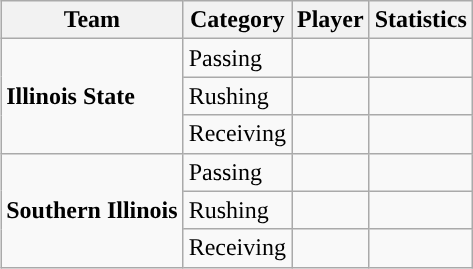<table class="wikitable" style="float: right;">
<tr>
<th>Team</th>
<th>Category</th>
<th>Player</th>
<th>Statistics</th>
</tr>
<tr>
<td rowspan=3><strong>Illinois State</strong></td>
<td>Passing</td>
<td></td>
<td></td>
</tr>
<tr>
<td>Rushing</td>
<td></td>
<td></td>
</tr>
<tr>
<td>Receiving</td>
<td></td>
<td></td>
</tr>
<tr>
<td rowspan=3><strong>Southern Illinois</strong></td>
<td>Passing</td>
<td></td>
<td></td>
</tr>
<tr>
<td>Rushing</td>
<td></td>
<td></td>
</tr>
<tr>
<td>Receiving</td>
<td></td>
<td></td>
</tr>
</table>
